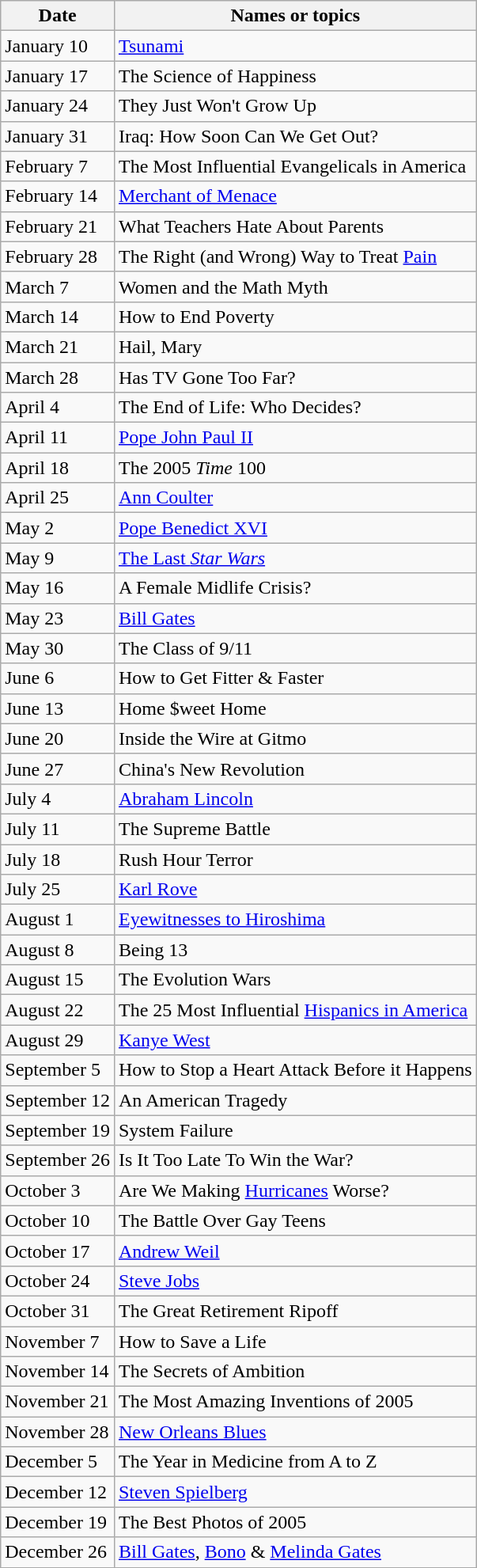<table class="wikitable">
<tr>
<th>Date</th>
<th>Names or topics</th>
</tr>
<tr>
<td>January 10</td>
<td><a href='#'>Tsunami</a></td>
</tr>
<tr>
<td>January 17</td>
<td>The Science of Happiness</td>
</tr>
<tr>
<td>January 24</td>
<td>They Just Won't Grow Up</td>
</tr>
<tr>
<td>January 31</td>
<td>Iraq: How Soon Can We Get Out?</td>
</tr>
<tr>
<td>February 7</td>
<td>The Most Influential Evangelicals in America</td>
</tr>
<tr>
<td>February 14</td>
<td><a href='#'>Merchant of Menace</a></td>
</tr>
<tr>
<td>February 21</td>
<td>What Teachers Hate About Parents</td>
</tr>
<tr>
<td>February 28</td>
<td>The Right (and Wrong) Way to Treat <a href='#'>Pain</a></td>
</tr>
<tr>
<td>March 7</td>
<td>Women and the Math Myth</td>
</tr>
<tr>
<td>March 14</td>
<td>How to End Poverty</td>
</tr>
<tr>
<td>March 21</td>
<td>Hail, Mary</td>
</tr>
<tr>
<td>March 28</td>
<td>Has TV Gone Too Far?</td>
</tr>
<tr>
<td>April 4</td>
<td>The End of Life: Who Decides?</td>
</tr>
<tr>
<td>April 11</td>
<td><a href='#'>Pope John Paul II</a></td>
</tr>
<tr>
<td>April 18</td>
<td>The 2005 <em>Time</em> 100</td>
</tr>
<tr>
<td>April 25</td>
<td><a href='#'>Ann Coulter</a></td>
</tr>
<tr>
<td>May 2</td>
<td><a href='#'>Pope Benedict XVI</a></td>
</tr>
<tr>
<td>May 9</td>
<td><a href='#'>The Last <em>Star Wars</em></a></td>
</tr>
<tr>
<td>May 16</td>
<td>A Female Midlife Crisis?</td>
</tr>
<tr>
<td>May 23</td>
<td><a href='#'>Bill Gates</a></td>
</tr>
<tr>
<td>May 30</td>
<td>The Class of 9/11</td>
</tr>
<tr>
<td>June 6</td>
<td>How to Get Fitter & Faster</td>
</tr>
<tr>
<td>June 13</td>
<td>Home $weet Home</td>
</tr>
<tr>
<td>June 20</td>
<td>Inside the Wire at Gitmo</td>
</tr>
<tr>
<td>June 27</td>
<td>China's New Revolution</td>
</tr>
<tr>
<td>July 4</td>
<td><a href='#'>Abraham Lincoln</a></td>
</tr>
<tr>
<td>July 11</td>
<td>The Supreme Battle</td>
</tr>
<tr>
<td>July 18</td>
<td>Rush Hour Terror</td>
</tr>
<tr>
<td>July 25</td>
<td><a href='#'>Karl Rove</a></td>
</tr>
<tr>
<td>August 1</td>
<td><a href='#'>Eyewitnesses to Hiroshima</a></td>
</tr>
<tr>
<td>August 8</td>
<td>Being 13</td>
</tr>
<tr>
<td>August 15</td>
<td>The Evolution Wars</td>
</tr>
<tr>
<td>August 22</td>
<td>The 25 Most Influential <a href='#'>Hispanics in America</a></td>
</tr>
<tr>
<td>August 29</td>
<td><a href='#'>Kanye West</a></td>
</tr>
<tr>
<td>September 5</td>
<td>How to Stop a Heart Attack Before it Happens</td>
</tr>
<tr>
<td>September 12</td>
<td>An American Tragedy</td>
</tr>
<tr>
<td>September 19</td>
<td>System Failure</td>
</tr>
<tr>
<td>September 26</td>
<td>Is It Too Late To Win the War?</td>
</tr>
<tr>
<td>October 3</td>
<td>Are We Making <a href='#'>Hurricanes</a> Worse?</td>
</tr>
<tr>
<td>October 10</td>
<td>The Battle Over Gay Teens</td>
</tr>
<tr>
<td>October 17</td>
<td><a href='#'>Andrew Weil</a></td>
</tr>
<tr>
<td>October 24</td>
<td><a href='#'>Steve Jobs</a></td>
</tr>
<tr>
<td>October 31</td>
<td>The Great Retirement Ripoff</td>
</tr>
<tr>
<td>November 7</td>
<td>How to Save a Life</td>
</tr>
<tr>
<td>November 14</td>
<td>The Secrets of Ambition</td>
</tr>
<tr>
<td>November 21</td>
<td>The Most Amazing Inventions of 2005</td>
</tr>
<tr>
<td>November 28</td>
<td><a href='#'>New Orleans Blues</a></td>
</tr>
<tr>
<td>December 5</td>
<td>The Year in Medicine from A to Z</td>
</tr>
<tr>
<td>December 12</td>
<td><a href='#'>Steven Spielberg</a></td>
</tr>
<tr>
<td>December 19</td>
<td>The Best Photos of 2005</td>
</tr>
<tr>
<td>December 26</td>
<td><a href='#'>Bill Gates</a>, <a href='#'>Bono</a> & <a href='#'>Melinda Gates</a></td>
</tr>
<tr>
</tr>
</table>
